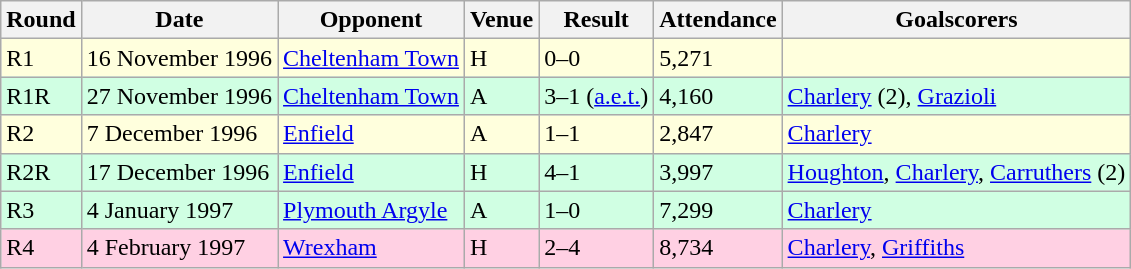<table class="wikitable">
<tr>
<th>Round</th>
<th>Date</th>
<th>Opponent</th>
<th>Venue</th>
<th>Result</th>
<th>Attendance</th>
<th>Goalscorers</th>
</tr>
<tr style="background-color: #ffffdd;">
<td>R1</td>
<td>16 November 1996</td>
<td><a href='#'>Cheltenham Town</a></td>
<td>H</td>
<td>0–0</td>
<td>5,271</td>
<td></td>
</tr>
<tr style="background-color: #d0ffe3;">
<td>R1R</td>
<td>27 November 1996</td>
<td><a href='#'>Cheltenham Town</a></td>
<td>A</td>
<td>3–1 (<a href='#'>a.e.t.</a>)</td>
<td>4,160</td>
<td><a href='#'>Charlery</a> (2), <a href='#'>Grazioli</a></td>
</tr>
<tr style="background-color: #ffffdd;">
<td>R2</td>
<td>7 December 1996</td>
<td><a href='#'>Enfield</a></td>
<td>A</td>
<td>1–1</td>
<td>2,847</td>
<td><a href='#'>Charlery</a></td>
</tr>
<tr style="background-color: #d0ffe3;">
<td>R2R</td>
<td>17 December 1996</td>
<td><a href='#'>Enfield</a></td>
<td>H</td>
<td>4–1</td>
<td>3,997</td>
<td><a href='#'>Houghton</a>, <a href='#'>Charlery</a>, <a href='#'>Carruthers</a> (2)</td>
</tr>
<tr style="background-color: #d0ffe3;">
<td>R3</td>
<td>4 January 1997</td>
<td><a href='#'>Plymouth Argyle</a></td>
<td>A</td>
<td>1–0</td>
<td>7,299</td>
<td><a href='#'>Charlery</a></td>
</tr>
<tr style="background-color: #ffd0e3;">
<td>R4</td>
<td>4 February 1997</td>
<td><a href='#'>Wrexham</a></td>
<td>H</td>
<td>2–4</td>
<td>8,734</td>
<td><a href='#'>Charlery</a>, <a href='#'>Griffiths</a></td>
</tr>
</table>
